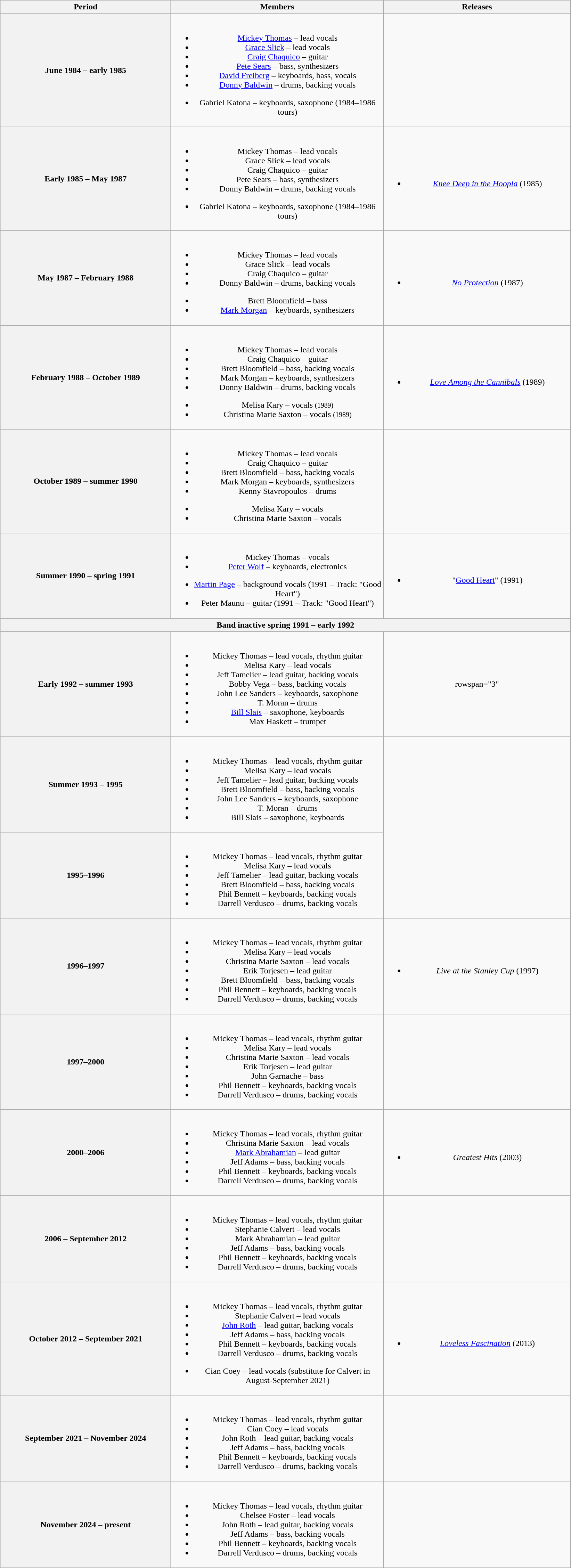<table class="wikitable plainrowheaders" style="text-align:center;">
<tr>
<th scope="col" style="width:20em;">Period</th>
<th scope="col" style="width:25em;">Members</th>
<th scope="col" style="width:22em;">Releases</th>
</tr>
<tr>
<th scope="col">June 1984 – early 1985</th>
<td><br><ul><li><a href='#'>Mickey Thomas</a> – lead vocals</li><li><a href='#'>Grace Slick</a> – lead vocals</li><li><a href='#'>Craig Chaquico</a> – guitar</li><li><a href='#'>Pete Sears</a> – bass, synthesizers</li><li><a href='#'>David Freiberg</a> – keyboards, bass, vocals</li><li><a href='#'>Donny Baldwin</a> – drums, backing vocals</li></ul><ul><li>Gabriel Katona – keyboards, saxophone (1984–1986 tours)</li></ul></td>
<td></td>
</tr>
<tr>
<th scope="col">Early 1985 – May 1987</th>
<td><br><ul><li>Mickey Thomas – lead vocals</li><li>Grace Slick – lead vocals</li><li>Craig Chaquico – guitar</li><li>Pete Sears – bass, synthesizers</li><li>Donny Baldwin – drums, backing vocals</li></ul><ul><li>Gabriel Katona – keyboards, saxophone (1984–1986 tours)</li></ul></td>
<td><br><ul><li><em><a href='#'>Knee Deep in the Hoopla</a></em> (1985)</li></ul></td>
</tr>
<tr>
<th scope="col">May 1987 – February 1988</th>
<td><br><ul><li>Mickey Thomas – lead vocals</li><li>Grace Slick – lead vocals</li><li>Craig Chaquico – guitar</li><li>Donny Baldwin – drums, backing vocals</li></ul><ul><li>Brett Bloomfield – bass</li><li><a href='#'>Mark Morgan</a> – keyboards, synthesizers</li></ul></td>
<td><br><ul><li><em><a href='#'>No Protection</a></em> (1987)</li></ul></td>
</tr>
<tr>
<th scope="col">February 1988 – October 1989</th>
<td><br><ul><li>Mickey Thomas – lead vocals</li><li>Craig Chaquico – guitar</li><li>Brett Bloomfield – bass, backing vocals</li><li>Mark Morgan – keyboards, synthesizers</li><li>Donny Baldwin – drums, backing vocals</li></ul><ul><li>Melisa Kary – vocals <small>(1989)</small></li><li>Christina Marie Saxton – vocals <small>(1989)</small></li></ul></td>
<td><br><ul><li><em><a href='#'>Love Among the Cannibals</a></em> (1989)</li></ul></td>
</tr>
<tr>
<th scope="col">October 1989 – summer 1990</th>
<td><br><ul><li>Mickey Thomas – lead vocals</li><li>Craig Chaquico – guitar</li><li>Brett Bloomfield – bass, backing vocals</li><li>Mark Morgan – keyboards, synthesizers</li><li>Kenny Stavropoulos – drums</li></ul><ul><li>Melisa Kary – vocals</li><li>Christina Marie Saxton – vocals</li></ul></td>
<td></td>
</tr>
<tr>
<th scope="col">Summer 1990 – spring 1991</th>
<td><br><ul><li>Mickey Thomas – vocals</li><li><a href='#'>Peter Wolf</a> – keyboards, electronics</li></ul><ul><li><a href='#'>Martin Page</a> – background vocals (1991 – Track: "Good Heart")</li><li>Peter Maunu – guitar (1991 – Track: "Good Heart")</li></ul></td>
<td><br><ul><li>"<a href='#'>Good Heart</a>" (1991)</li></ul></td>
</tr>
<tr>
<th scope="col" colspan="3">Band inactive spring 1991 – early 1992</th>
</tr>
<tr>
<th scope="col">Early 1992 – summer 1993</th>
<td><br><ul><li>Mickey Thomas – lead vocals, rhythm guitar</li><li>Melisa Kary – lead vocals</li><li>Jeff Tamelier – lead guitar, backing vocals</li><li>Bobby Vega – bass, backing vocals</li><li>John Lee Sanders – keyboards, saxophone</li><li>T. Moran – drums</li><li><a href='#'>Bill Slais</a> – saxophone, keyboards</li><li>Max Haskett – trumpet</li></ul></td>
<td>rowspan="3" </td>
</tr>
<tr>
<th scope="col">Summer 1993 – 1995</th>
<td><br><ul><li>Mickey Thomas – lead vocals, rhythm guitar</li><li>Melisa Kary – lead vocals</li><li>Jeff Tamelier – lead guitar, backing vocals</li><li>Brett Bloomfield – bass, backing vocals</li><li>John Lee Sanders – keyboards, saxophone</li><li>T. Moran – drums</li><li>Bill Slais – saxophone, keyboards</li></ul></td>
</tr>
<tr>
<th scope="col">1995–1996</th>
<td><br><ul><li>Mickey Thomas – lead vocals, rhythm guitar</li><li>Melisa Kary – lead vocals</li><li>Jeff Tamelier – lead guitar, backing vocals</li><li>Brett Bloomfield – bass, backing vocals</li><li>Phil Bennett – keyboards, backing vocals</li><li>Darrell Verdusco – drums, backing vocals</li></ul></td>
</tr>
<tr>
<th scope="col">1996–1997</th>
<td><br><ul><li>Mickey Thomas – lead vocals, rhythm guitar</li><li>Melisa Kary – lead vocals</li><li>Christina Marie Saxton – lead vocals</li><li>Erik Torjesen – lead guitar</li><li>Brett Bloomfield – bass, backing vocals</li><li>Phil Bennett – keyboards, backing vocals</li><li>Darrell Verdusco – drums, backing vocals</li></ul></td>
<td><br><ul><li><em>Live at the Stanley Cup</em> (1997)</li></ul></td>
</tr>
<tr>
<th scope="col">1997–2000</th>
<td><br><ul><li>Mickey Thomas – lead vocals, rhythm guitar</li><li>Melisa Kary – lead vocals</li><li>Christina Marie Saxton – lead vocals</li><li>Erik Torjesen – lead guitar</li><li>John Garnache – bass</li><li>Phil Bennett – keyboards, backing vocals</li><li>Darrell Verdusco – drums, backing vocals</li></ul></td>
<td></td>
</tr>
<tr>
<th scope="col">2000–2006</th>
<td><br><ul><li>Mickey Thomas – lead vocals, rhythm guitar</li><li>Christina Marie Saxton – lead vocals</li><li><a href='#'>Mark Abrahamian</a> – lead guitar</li><li>Jeff Adams – bass, backing vocals</li><li>Phil Bennett – keyboards, backing vocals</li><li>Darrell Verdusco – drums, backing vocals</li></ul></td>
<td><br><ul><li><em>Greatest Hits</em> (2003)</li></ul></td>
</tr>
<tr>
<th scope="col">2006 – September 2012</th>
<td><br><ul><li>Mickey Thomas – lead vocals, rhythm guitar</li><li>Stephanie Calvert – lead vocals</li><li>Mark Abrahamian – lead guitar</li><li>Jeff Adams – bass, backing vocals</li><li>Phil Bennett – keyboards, backing vocals</li><li>Darrell Verdusco – drums, backing vocals</li></ul></td>
<td></td>
</tr>
<tr>
<th scope="col">October 2012 – September 2021</th>
<td><br><ul><li>Mickey Thomas – lead vocals, rhythm guitar</li><li>Stephanie Calvert – lead vocals</li><li><a href='#'>John Roth</a> – lead guitar, backing vocals</li><li>Jeff Adams – bass, backing vocals</li><li>Phil Bennett – keyboards, backing vocals</li><li>Darrell Verdusco – drums, backing vocals</li></ul><ul><li>Cian Coey – lead vocals (substitute for Calvert in August-September 2021)</li></ul></td>
<td><br><ul><li><em><a href='#'>Loveless Fascination</a></em> (2013)</li></ul></td>
</tr>
<tr>
<th scope="col">September 2021 – November 2024</th>
<td><br><ul><li>Mickey Thomas – lead vocals, rhythm guitar</li><li>Cian Coey – lead vocals</li><li>John Roth – lead guitar, backing vocals</li><li>Jeff Adams – bass, backing vocals</li><li>Phil Bennett – keyboards, backing vocals</li><li>Darrell Verdusco – drums, backing vocals</li></ul></td>
<td></td>
</tr>
<tr>
<th scope="col">November 2024 – present</th>
<td><br><ul><li>Mickey Thomas – lead vocals, rhythm guitar</li><li>Chelsee Foster – lead vocals</li><li>John Roth – lead guitar, backing vocals</li><li>Jeff Adams – bass, backing vocals</li><li>Phil Bennett – keyboards, backing vocals</li><li>Darrell Verdusco – drums, backing vocals</li></ul></td>
<td></td>
</tr>
</table>
